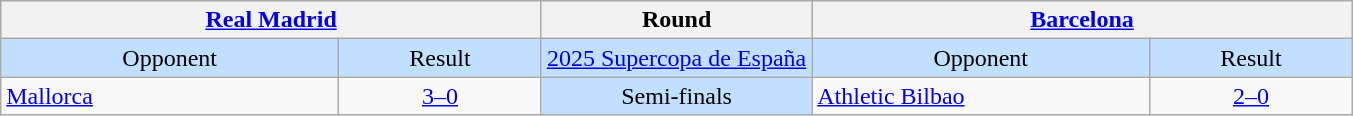<table class="wikitable" style="text-align:center; white-space:nowrap;">
<tr>
<th colspan="2"><a href='#'>Real Madrid</a></th>
<th>Round</th>
<th colspan="2"><a href='#'>Barcelona</a></th>
</tr>
<tr style="background:#C1E0FF;">
<td style="width:25%;">Opponent</td>
<td style="width:15%;">Result</td>
<td><a href='#'>2025 Supercopa de España</a></td>
<td style="width:25%;">Opponent</td>
<td style="width:15%;">Result</td>
</tr>
<tr>
<td style="text-align:left;"><a href='#'>Mallorca</a></td>
<td><a href='#'>3–0</a></td>
<td style="background:#C1E0FF;">Semi-finals</td>
<td style="text-align:left;"><a href='#'>Athletic Bilbao</a></td>
<td><a href='#'>2–0</a></td>
</tr>
</table>
